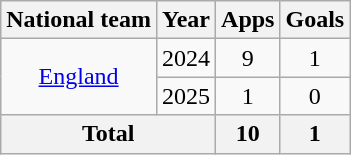<table class="wikitable" style="text-align: center;">
<tr>
<th>National team</th>
<th>Year</th>
<th>Apps</th>
<th>Goals</th>
</tr>
<tr>
<td rowspan="2"><a href='#'>England</a></td>
<td>2024</td>
<td>9</td>
<td>1</td>
</tr>
<tr>
<td>2025</td>
<td>1</td>
<td>0</td>
</tr>
<tr>
<th colspan="2">Total</th>
<th>10</th>
<th>1</th>
</tr>
</table>
